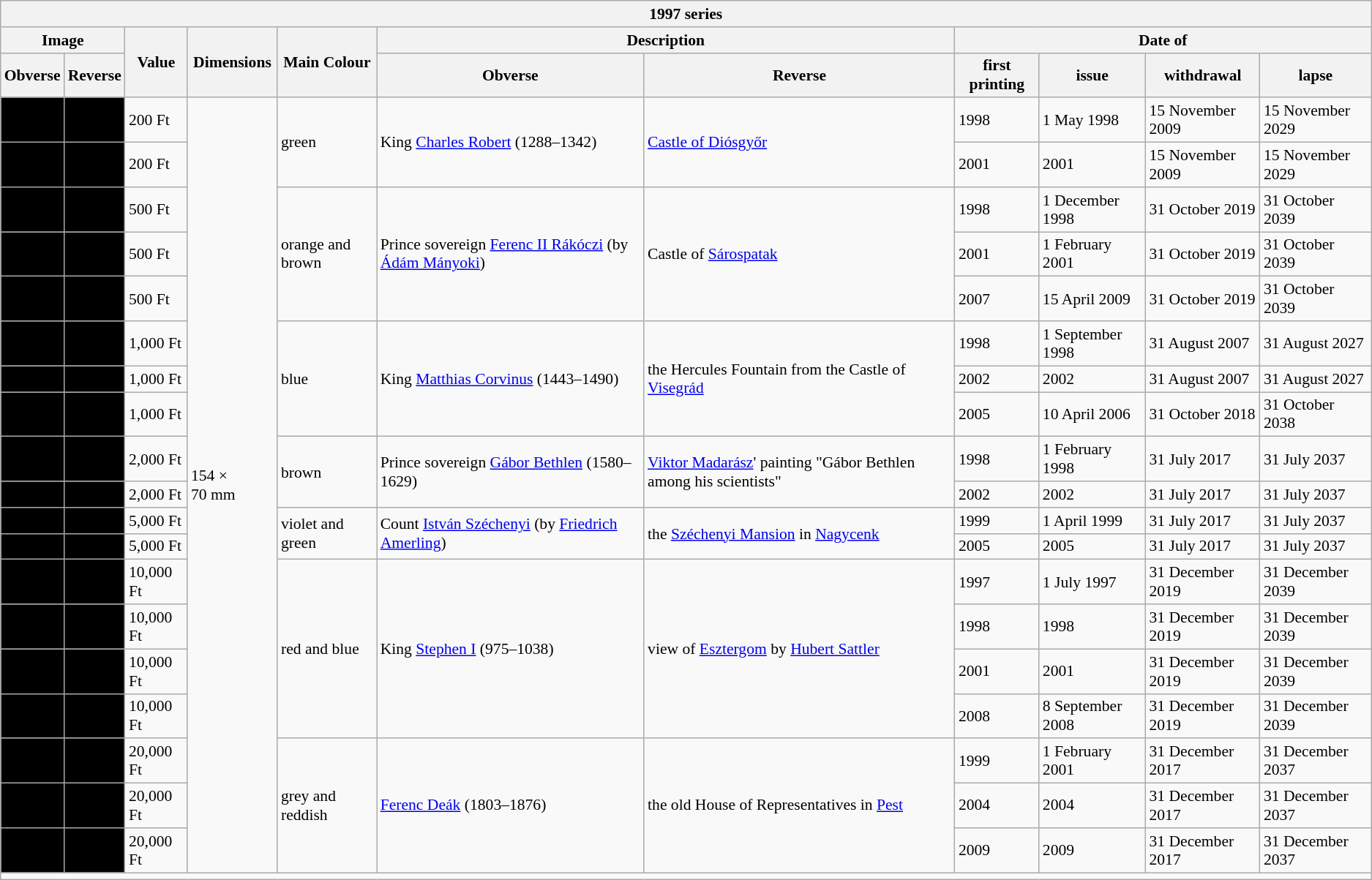<table class="wikitable" style="font-size: 90%">
<tr>
<th colspan="11">1997 series</th>
</tr>
<tr>
<th colspan="2">Image</th>
<th rowspan="2">Value</th>
<th rowspan="2">Dimensions</th>
<th rowspan="2">Main Colour</th>
<th colspan="2">Description</th>
<th colspan="4">Date of</th>
</tr>
<tr>
<th>Obverse</th>
<th>Reverse</th>
<th>Obverse</th>
<th>Reverse</th>
<th>first printing</th>
<th>issue</th>
<th>withdrawal</th>
<th>lapse</th>
</tr>
<tr>
<td align="center" bgcolor="#000000"></td>
<td align="center" bgcolor="#000000"></td>
<td>200 Ft</td>
<td rowspan="19">154 × 70 mm</td>
<td rowspan="2">green</td>
<td rowspan="2">King <a href='#'>Charles Robert</a> (1288–1342)</td>
<td rowspan="2"><a href='#'>Castle of Diósgyőr</a></td>
<td>1998</td>
<td>1 May 1998</td>
<td>15 November 2009</td>
<td>15 November 2029</td>
</tr>
<tr>
<td align="center" bgcolor="#000000"></td>
<td align="center" bgcolor="#000000"></td>
<td>200 Ft</td>
<td>2001</td>
<td>2001</td>
<td>15 November 2009</td>
<td>15 November 2029</td>
</tr>
<tr>
<td align="center" bgcolor="#000000"></td>
<td align="center" bgcolor="#000000"></td>
<td>500 Ft</td>
<td rowspan="3">orange and brown</td>
<td rowspan="3">Prince sovereign <a href='#'>Ferenc II Rákóczi</a> (by <a href='#'>Ádám Mányoki</a>)</td>
<td rowspan="3">Castle of <a href='#'>Sárospatak</a></td>
<td>1998</td>
<td>1 December 1998</td>
<td>31 October 2019</td>
<td>31 October 2039</td>
</tr>
<tr>
<td align="center" bgcolor="#000000"></td>
<td align="center" bgcolor="#000000"></td>
<td>500 Ft</td>
<td>2001</td>
<td>1 February 2001</td>
<td>31 October 2019</td>
<td>31 October 2039</td>
</tr>
<tr>
<td align="center" bgcolor="#000000"></td>
<td align="center" bgcolor="#000000"></td>
<td>500 Ft</td>
<td>2007</td>
<td>15 April 2009</td>
<td>31 October 2019</td>
<td>31 October 2039</td>
</tr>
<tr>
<td align="center" bgcolor="#000000"></td>
<td align="center" bgcolor="#000000"></td>
<td>1,000 Ft</td>
<td rowspan="3">blue</td>
<td rowspan="3">King <a href='#'>Matthias Corvinus</a> (1443–1490)</td>
<td rowspan="3">the Hercules Fountain from the Castle of <a href='#'>Visegrád</a></td>
<td>1998</td>
<td>1 September 1998</td>
<td>31 August 2007</td>
<td>31 August 2027</td>
</tr>
<tr>
<td align="center" bgcolor="#000000"></td>
<td align="center" bgcolor="#000000"></td>
<td>1,000 Ft</td>
<td>2002</td>
<td>2002</td>
<td>31 August 2007</td>
<td>31 August 2027</td>
</tr>
<tr>
<td align="center" bgcolor="#000000"></td>
<td align="center" bgcolor="#000000"></td>
<td>1,000 Ft</td>
<td>2005</td>
<td>10 April 2006</td>
<td>31 October 2018</td>
<td>31 October 2038</td>
</tr>
<tr>
<td align="center" bgcolor="#000000"></td>
<td align="center" bgcolor="#000000"></td>
<td>2,000 Ft</td>
<td rowspan="2">brown</td>
<td rowspan="2">Prince sovereign <a href='#'>Gábor Bethlen</a> (1580–1629)</td>
<td rowspan="2"><a href='#'>Viktor Madarász</a>' painting "Gábor Bethlen among his scientists"</td>
<td>1998</td>
<td>1 February 1998</td>
<td>31 July 2017</td>
<td>31 July 2037</td>
</tr>
<tr>
<td align="center" bgcolor="#000000"></td>
<td align="center" bgcolor="#000000"></td>
<td>2,000 Ft</td>
<td>2002</td>
<td>2002</td>
<td>31 July 2017</td>
<td>31 July 2037</td>
</tr>
<tr>
<td align="center" bgcolor="#000000"></td>
<td align="center" bgcolor="#000000"></td>
<td>5,000 Ft</td>
<td rowspan="2">violet and green</td>
<td rowspan="2">Count <a href='#'>István Széchenyi</a> (by <a href='#'>Friedrich Amerling</a>)</td>
<td rowspan="2">the <a href='#'>Széchenyi Mansion</a> in <a href='#'>Nagycenk</a></td>
<td>1999</td>
<td>1 April 1999</td>
<td>31 July 2017</td>
<td>31 July 2037</td>
</tr>
<tr>
<td align="center" bgcolor="#000000"></td>
<td align="center" bgcolor="#000000"></td>
<td>5,000 Ft</td>
<td>2005</td>
<td>2005</td>
<td>31 July 2017</td>
<td>31 July 2037</td>
</tr>
<tr>
<td align="center" bgcolor="#000000"></td>
<td align="center" bgcolor="#000000"></td>
<td>10,000 Ft</td>
<td rowspan="4">red and blue</td>
<td rowspan="4">King <a href='#'>Stephen I</a> (975–1038)</td>
<td rowspan="4">view of <a href='#'>Esztergom</a> by <a href='#'>Hubert Sattler</a></td>
<td>1997</td>
<td>1 July 1997</td>
<td>31 December 2019</td>
<td>31 December 2039</td>
</tr>
<tr>
<td align="center" bgcolor="#000000"></td>
<td align="center" bgcolor="#000000"></td>
<td>10,000 Ft</td>
<td>1998</td>
<td>1998</td>
<td>31 December 2019</td>
<td>31 December 2039</td>
</tr>
<tr>
<td align="center" bgcolor="#000000"></td>
<td align="center" bgcolor="#000000"></td>
<td>10,000 Ft</td>
<td>2001</td>
<td>2001</td>
<td>31 December 2019</td>
<td>31 December 2039</td>
</tr>
<tr>
<td align="center" bgcolor="#000000"></td>
<td align="center" bgcolor="#000000"></td>
<td>10,000 Ft</td>
<td>2008</td>
<td>8 September 2008</td>
<td>31 December 2019</td>
<td>31 December 2039</td>
</tr>
<tr>
<td align="center" bgcolor="#000000"></td>
<td align="center" bgcolor="#000000"></td>
<td>20,000 Ft</td>
<td rowspan="3">grey and reddish</td>
<td rowspan="3"><a href='#'>Ferenc Deák</a> (1803–1876)</td>
<td rowspan="3">the old House of Representatives in <a href='#'>Pest</a></td>
<td>1999</td>
<td>1 February 2001</td>
<td>31 December 2017</td>
<td>31 December 2037</td>
</tr>
<tr>
<td align="center" bgcolor="#000000"></td>
<td align="center" bgcolor="#000000"></td>
<td>20,000 Ft</td>
<td>2004</td>
<td>2004</td>
<td>31 December 2017</td>
<td>31 December 2037</td>
</tr>
<tr>
<td align="center" bgcolor="#000000"></td>
<td align="center" bgcolor="#000000"></td>
<td>20,000 Ft</td>
<td>2009</td>
<td>2009</td>
<td>31 December 2017</td>
<td>31 December 2037</td>
</tr>
<tr>
<td colspan="11"></td>
</tr>
</table>
